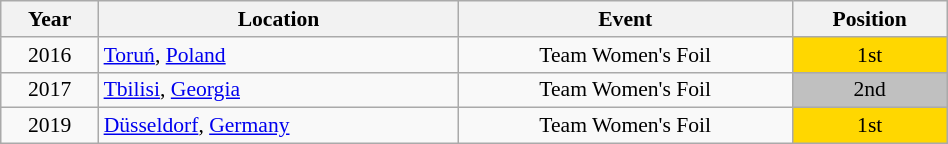<table class="wikitable" width="50%" style="font-size:90%; text-align:center;">
<tr>
<th>Year</th>
<th>Location</th>
<th>Event</th>
<th>Position</th>
</tr>
<tr>
<td>2016</td>
<td rowspan="1" align="left"> <a href='#'>Toruń</a>, <a href='#'>Poland</a></td>
<td>Team Women's Foil</td>
<td bgcolor="gold">1st</td>
</tr>
<tr>
<td>2017</td>
<td rowspan="1" align="left"> <a href='#'>Tbilisi</a>, <a href='#'>Georgia</a></td>
<td>Team Women's Foil</td>
<td bgcolor="silver">2nd</td>
</tr>
<tr>
<td>2019</td>
<td rowspan="1" align="left"> <a href='#'>Düsseldorf</a>, <a href='#'>Germany</a></td>
<td>Team Women's Foil</td>
<td bgcolor="gold">1st</td>
</tr>
</table>
